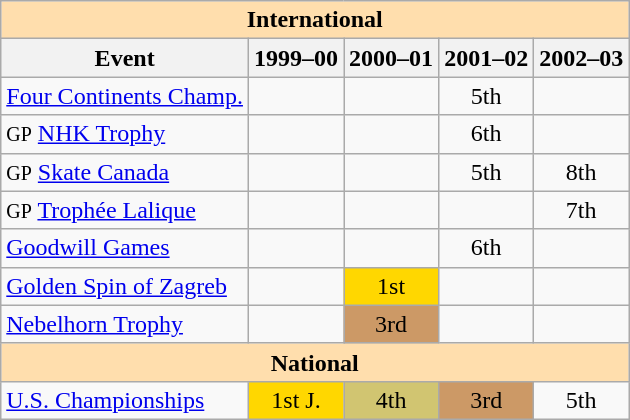<table class="wikitable" style="text-align:center">
<tr>
<th style="background-color: #ffdead; " colspan=5 align=center><strong>International</strong></th>
</tr>
<tr>
<th>Event</th>
<th>1999–00</th>
<th>2000–01</th>
<th>2001–02</th>
<th>2002–03</th>
</tr>
<tr>
<td align=left><a href='#'>Four Continents Champ.</a></td>
<td></td>
<td></td>
<td>5th</td>
<td></td>
</tr>
<tr>
<td align=left><small>GP</small> <a href='#'>NHK Trophy</a></td>
<td></td>
<td></td>
<td>6th</td>
<td></td>
</tr>
<tr>
<td align=left><small>GP</small> <a href='#'>Skate Canada</a></td>
<td></td>
<td></td>
<td>5th</td>
<td>8th</td>
</tr>
<tr>
<td align=left><small>GP</small> <a href='#'>Trophée Lalique</a></td>
<td></td>
<td></td>
<td></td>
<td>7th</td>
</tr>
<tr>
<td align=left><a href='#'>Goodwill Games</a></td>
<td></td>
<td></td>
<td>6th</td>
<td></td>
</tr>
<tr>
<td align=left><a href='#'>Golden Spin of Zagreb</a></td>
<td></td>
<td bgcolor=gold>1st</td>
<td></td>
<td></td>
</tr>
<tr>
<td align=left><a href='#'>Nebelhorn Trophy</a></td>
<td></td>
<td bgcolor=cc9966>3rd</td>
<td></td>
<td></td>
</tr>
<tr>
<th style="background-color: #ffdead; " colspan=5 align=center><strong>National</strong></th>
</tr>
<tr>
<td align=left><a href='#'>U.S. Championships</a></td>
<td bgcolor=gold>1st J.</td>
<td bgcolor=d1c571>4th</td>
<td bgcolor=cc9966>3rd</td>
<td>5th</td>
</tr>
</table>
